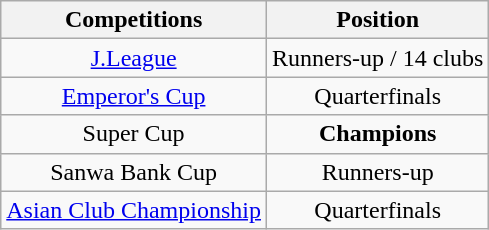<table class="wikitable" style="text-align:center;">
<tr>
<th>Competitions</th>
<th>Position</th>
</tr>
<tr>
<td><a href='#'>J.League</a></td>
<td>Runners-up / 14 clubs</td>
</tr>
<tr>
<td><a href='#'>Emperor's Cup</a></td>
<td>Quarterfinals</td>
</tr>
<tr>
<td>Super Cup</td>
<td><strong>Champions</strong></td>
</tr>
<tr>
<td>Sanwa Bank Cup</td>
<td>Runners-up</td>
</tr>
<tr>
<td><a href='#'>Asian Club Championship</a></td>
<td>Quarterfinals</td>
</tr>
</table>
